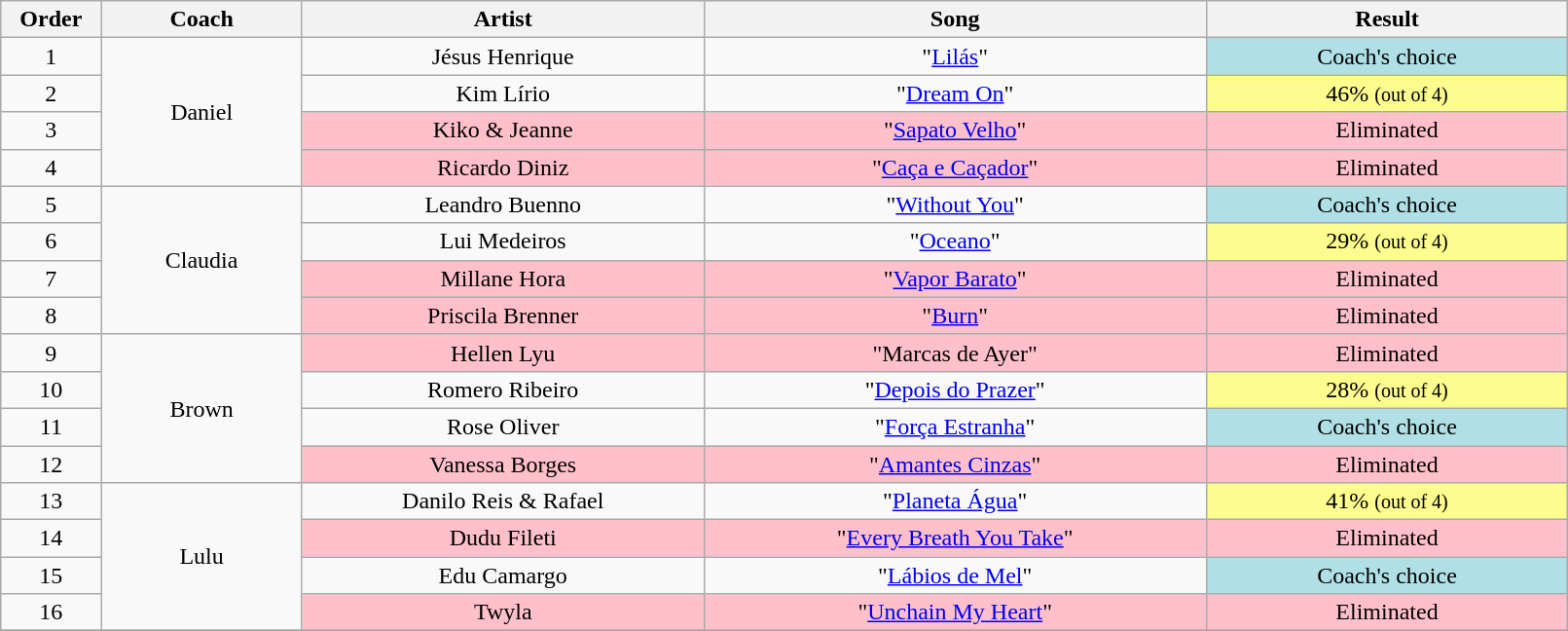<table class="wikitable" style="text-align:center; width:85%;">
<tr>
<th scope="col" width="05%">Order</th>
<th scope="col" width="10%">Coach</th>
<th scope="col" width="20%">Artist</th>
<th scope="col" width="25%">Song</th>
<th scope="col" width="18%">Result</th>
</tr>
<tr>
<td>1</td>
<td rowspan=4>Daniel</td>
<td>Jésus Henrique</td>
<td>"<a href='#'>Lilás</a>"</td>
<td bgcolor="B0E0E6">Coach's choice</td>
</tr>
<tr>
<td>2</td>
<td>Kim Lírio</td>
<td>"<a href='#'>Dream On</a>"</td>
<td bgcolor="FDFC8F">46% <small>(out of 4)</small></td>
</tr>
<tr>
<td>3</td>
<td bgcolor="FFC0CB">Kiko & Jeanne</td>
<td bgcolor="FFC0CB">"<a href='#'>Sapato Velho</a>"</td>
<td bgcolor="FFC0CB">Eliminated</td>
</tr>
<tr>
<td>4</td>
<td bgcolor="FFC0CB">Ricardo Diniz</td>
<td bgcolor="FFC0CB">"<a href='#'>Caça e Caçador</a>"</td>
<td bgcolor="FFC0CB">Eliminated</td>
</tr>
<tr>
<td>5</td>
<td rowspan=4>Claudia</td>
<td>Leandro Buenno</td>
<td>"<a href='#'>Without You</a>"</td>
<td bgcolor="B0E0E6">Coach's choice</td>
</tr>
<tr>
<td>6</td>
<td>Lui Medeiros</td>
<td>"<a href='#'>Oceano</a>"</td>
<td bgcolor="FDFC8F">29% <small>(out of 4)</small></td>
</tr>
<tr>
<td>7</td>
<td bgcolor="FFC0CB">Millane Hora</td>
<td bgcolor="FFC0CB">"<a href='#'>Vapor Barato</a>"</td>
<td bgcolor="FFC0CB">Eliminated</td>
</tr>
<tr>
<td>8</td>
<td bgcolor="FFC0CB">Priscila Brenner</td>
<td bgcolor="FFC0CB">"<a href='#'>Burn</a>"</td>
<td bgcolor="FFC0CB">Eliminated</td>
</tr>
<tr>
<td>9</td>
<td rowspan=4>Brown</td>
<td bgcolor="FFC0CB">Hellen Lyu</td>
<td bgcolor="FFC0CB">"Marcas de Ayer"</td>
<td bgcolor="FFC0CB">Eliminated</td>
</tr>
<tr>
<td>10</td>
<td>Romero Ribeiro</td>
<td>"<a href='#'>Depois do Prazer</a>"</td>
<td bgcolor="FDFC8F">28% <small>(out of 4)</small></td>
</tr>
<tr>
<td>11</td>
<td>Rose Oliver</td>
<td>"<a href='#'>Força Estranha</a>"</td>
<td bgcolor="B0E0E6">Coach's choice</td>
</tr>
<tr>
<td>12</td>
<td bgcolor="FFC0CB">Vanessa Borges</td>
<td bgcolor="FFC0CB">"<a href='#'>Amantes Cinzas</a>"</td>
<td bgcolor="FFC0CB">Eliminated</td>
</tr>
<tr>
<td>13</td>
<td rowspan=4>Lulu</td>
<td>Danilo Reis & Rafael</td>
<td>"<a href='#'>Planeta Água</a>"</td>
<td bgcolor="FDFC8F">41% <small>(out of 4)</small></td>
</tr>
<tr>
<td>14</td>
<td bgcolor="FFC0CB">Dudu Fileti</td>
<td bgcolor="FFC0CB">"<a href='#'>Every Breath You Take</a>"</td>
<td bgcolor="FFC0CB">Eliminated</td>
</tr>
<tr>
<td>15</td>
<td>Edu Camargo</td>
<td>"<a href='#'>Lábios de Mel</a>"</td>
<td bgcolor="B0E0E6">Coach's choice</td>
</tr>
<tr>
<td>16</td>
<td bgcolor="FFC0CB">Twyla</td>
<td bgcolor="FFC0CB">"<a href='#'>Unchain My Heart</a>"</td>
<td bgcolor="FFC0CB">Eliminated</td>
</tr>
<tr>
</tr>
</table>
